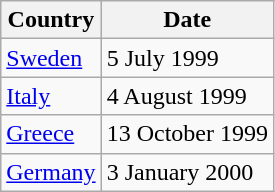<table class="wikitable">
<tr>
<th>Country</th>
<th>Date</th>
</tr>
<tr>
<td><a href='#'>Sweden</a></td>
<td>5 July 1999</td>
</tr>
<tr>
<td><a href='#'>Italy</a></td>
<td>4 August 1999</td>
</tr>
<tr>
<td><a href='#'>Greece</a></td>
<td>13 October 1999</td>
</tr>
<tr>
<td><a href='#'>Germany</a></td>
<td>3 January 2000</td>
</tr>
</table>
